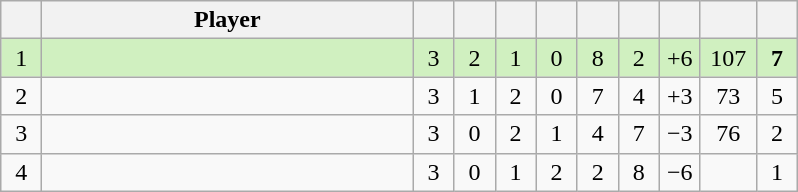<table class="wikitable" style="text-align:center; margin: 1em auto 1em auto, align:left">
<tr>
<th width=20></th>
<th width=240>Player</th>
<th width=20></th>
<th width=20></th>
<th width=20></th>
<th width=20></th>
<th width=20></th>
<th width=20></th>
<th width=20></th>
<th width=30></th>
<th width=20></th>
</tr>
<tr style="background:#D0F0C0;">
<td>1</td>
<td align=left></td>
<td>3</td>
<td>2</td>
<td>1</td>
<td>0</td>
<td>8</td>
<td>2</td>
<td>+6</td>
<td>107</td>
<td><strong>7</strong></td>
</tr>
<tr style=>
<td>2</td>
<td align=left></td>
<td>3</td>
<td>1</td>
<td>2</td>
<td>0</td>
<td>7</td>
<td>4</td>
<td>+3</td>
<td>73</td>
<td>5</td>
</tr>
<tr style=>
<td>3</td>
<td align=left></td>
<td>3</td>
<td>0</td>
<td>2</td>
<td>1</td>
<td>4</td>
<td>7</td>
<td>−3</td>
<td>76</td>
<td>2</td>
</tr>
<tr style=>
<td>4</td>
<td align=left></td>
<td>3</td>
<td>0</td>
<td>1</td>
<td>2</td>
<td>2</td>
<td>8</td>
<td>−6</td>
<td></td>
<td>1</td>
</tr>
</table>
